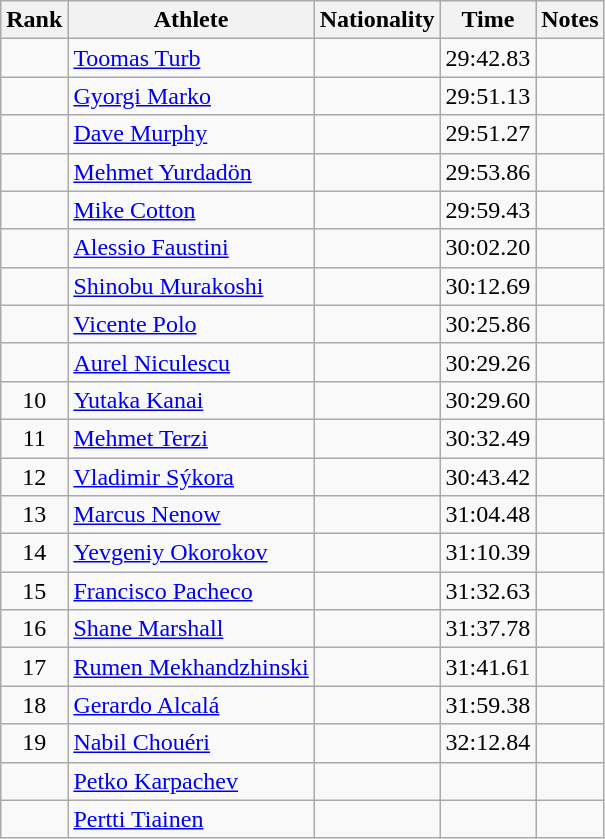<table class="wikitable sortable" style="text-align:center">
<tr>
<th>Rank</th>
<th>Athlete</th>
<th>Nationality</th>
<th>Time</th>
<th>Notes</th>
</tr>
<tr>
<td></td>
<td align=left><a href='#'>Toomas Turb</a></td>
<td align=left></td>
<td>29:42.83</td>
<td></td>
</tr>
<tr>
<td></td>
<td align=left><a href='#'>Gyorgi Marko</a></td>
<td align=left></td>
<td>29:51.13</td>
<td></td>
</tr>
<tr>
<td></td>
<td align=left><a href='#'>Dave Murphy</a></td>
<td align=left></td>
<td>29:51.27</td>
<td></td>
</tr>
<tr>
<td></td>
<td align=left><a href='#'>Mehmet Yurdadön</a></td>
<td align=left></td>
<td>29:53.86</td>
<td></td>
</tr>
<tr>
<td></td>
<td align=left><a href='#'>Mike Cotton</a></td>
<td align=left></td>
<td>29:59.43</td>
<td></td>
</tr>
<tr>
<td></td>
<td align=left><a href='#'>Alessio Faustini</a></td>
<td align=left></td>
<td>30:02.20</td>
<td></td>
</tr>
<tr>
<td></td>
<td align=left><a href='#'>Shinobu Murakoshi</a></td>
<td align=left></td>
<td>30:12.69</td>
<td></td>
</tr>
<tr>
<td></td>
<td align=left><a href='#'>Vicente Polo</a></td>
<td align=left></td>
<td>30:25.86</td>
<td></td>
</tr>
<tr>
<td></td>
<td align=left><a href='#'>Aurel Niculescu</a></td>
<td align=left></td>
<td>30:29.26</td>
<td></td>
</tr>
<tr>
<td>10</td>
<td align=left><a href='#'>Yutaka Kanai</a></td>
<td align=left></td>
<td>30:29.60</td>
<td></td>
</tr>
<tr>
<td>11</td>
<td align=left><a href='#'>Mehmet Terzi</a></td>
<td align=left></td>
<td>30:32.49</td>
<td></td>
</tr>
<tr>
<td>12</td>
<td align=left><a href='#'>Vladimir Sýkora</a></td>
<td align=left></td>
<td>30:43.42</td>
<td></td>
</tr>
<tr>
<td>13</td>
<td align=left><a href='#'>Marcus Nenow</a></td>
<td align=left></td>
<td>31:04.48</td>
<td></td>
</tr>
<tr>
<td>14</td>
<td align=left><a href='#'>Yevgeniy Okorokov</a></td>
<td align=left></td>
<td>31:10.39</td>
<td></td>
</tr>
<tr>
<td>15</td>
<td align=left><a href='#'>Francisco Pacheco</a></td>
<td align=left></td>
<td>31:32.63</td>
<td></td>
</tr>
<tr>
<td>16</td>
<td align=left><a href='#'>Shane Marshall</a></td>
<td align=left></td>
<td>31:37.78</td>
<td></td>
</tr>
<tr>
<td>17</td>
<td align=left><a href='#'>Rumen Mekhandzhinski</a></td>
<td align=left></td>
<td>31:41.61</td>
<td></td>
</tr>
<tr>
<td>18</td>
<td align=left><a href='#'>Gerardo Alcalá</a></td>
<td align=left></td>
<td>31:59.38</td>
<td></td>
</tr>
<tr>
<td>19</td>
<td align=left><a href='#'>Nabil Chouéri</a></td>
<td align=left></td>
<td>32:12.84</td>
<td></td>
</tr>
<tr>
<td></td>
<td align=left><a href='#'>Petko Karpachev</a></td>
<td align=left></td>
<td></td>
<td></td>
</tr>
<tr>
<td></td>
<td align=left><a href='#'>Pertti Tiainen</a></td>
<td align=left></td>
<td></td>
<td></td>
</tr>
</table>
